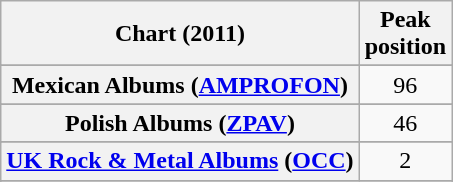<table class="wikitable sortable plainrowheaders" style="text-align:center">
<tr>
<th>Chart (2011)</th>
<th>Peak<br>position</th>
</tr>
<tr>
</tr>
<tr>
</tr>
<tr>
</tr>
<tr>
</tr>
<tr>
</tr>
<tr>
</tr>
<tr>
</tr>
<tr>
</tr>
<tr>
</tr>
<tr>
</tr>
<tr>
</tr>
<tr>
<th scope="row">Mexican Albums (<a href='#'>AMPROFON</a>)</th>
<td>96</td>
</tr>
<tr>
</tr>
<tr>
<th scope="row">Polish Albums (<a href='#'>ZPAV</a>)</th>
<td>46</td>
</tr>
<tr>
</tr>
<tr>
</tr>
<tr>
</tr>
<tr>
</tr>
<tr>
</tr>
<tr>
<th scope="row"><a href='#'>UK Rock & Metal Albums</a> (<a href='#'>OCC</a>)</th>
<td>2</td>
</tr>
<tr>
</tr>
<tr>
</tr>
<tr>
</tr>
</table>
